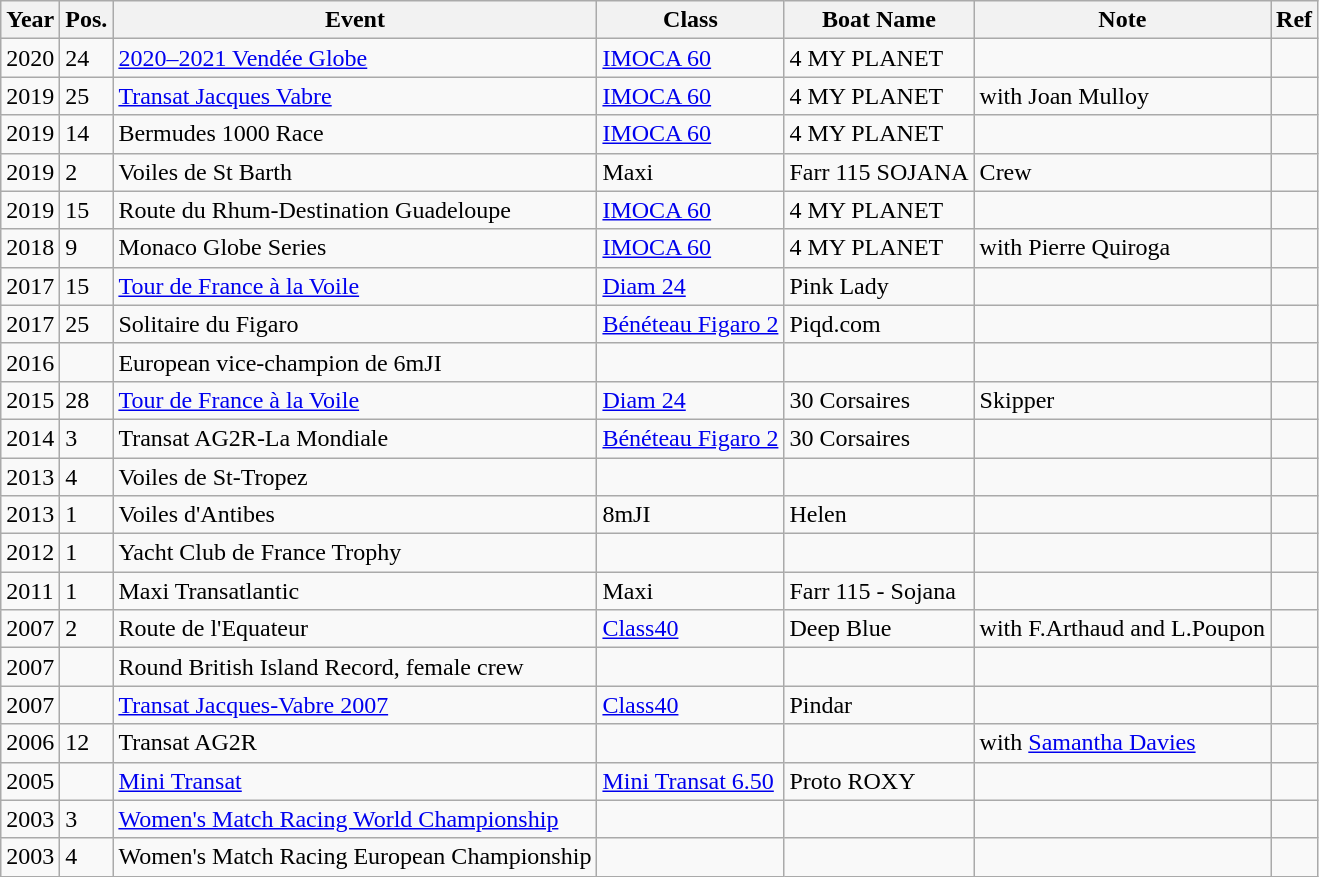<table class="wikitable sortable">
<tr>
<th>Year</th>
<th>Pos.</th>
<th>Event</th>
<th>Class</th>
<th>Boat Name</th>
<th>Note</th>
<th>Ref</th>
</tr>
<tr>
<td>2020</td>
<td>24</td>
<td><a href='#'>2020–2021 Vendée Globe</a></td>
<td><a href='#'>IMOCA 60</a></td>
<td>4 MY PLANET</td>
<td></td>
<td></td>
</tr>
<tr>
<td>2019</td>
<td>25</td>
<td><a href='#'>Transat Jacques Vabre</a></td>
<td><a href='#'>IMOCA 60</a></td>
<td>4 MY PLANET</td>
<td>with Joan Mulloy</td>
<td></td>
</tr>
<tr>
<td>2019</td>
<td>14</td>
<td>Bermudes 1000 Race</td>
<td><a href='#'>IMOCA 60</a></td>
<td>4 MY PLANET</td>
<td></td>
<td></td>
</tr>
<tr>
<td>2019</td>
<td>2</td>
<td>Voiles de St Barth</td>
<td>Maxi</td>
<td>Farr 115 SOJANA</td>
<td>Crew</td>
<td></td>
</tr>
<tr>
<td>2019</td>
<td>15</td>
<td>Route du Rhum-Destination Guadeloupe</td>
<td><a href='#'>IMOCA 60</a></td>
<td>4 MY PLANET</td>
<td></td>
<td></td>
</tr>
<tr>
<td>2018</td>
<td>9</td>
<td>Monaco Globe Series</td>
<td><a href='#'>IMOCA 60</a></td>
<td>4 MY PLANET</td>
<td>with Pierre Quiroga</td>
<td></td>
</tr>
<tr>
<td>2017</td>
<td>15</td>
<td><a href='#'>Tour de France à la Voile</a></td>
<td><a href='#'>Diam 24</a></td>
<td>Pink Lady</td>
<td></td>
<td></td>
</tr>
<tr>
<td>2017</td>
<td>25</td>
<td>Solitaire du Figaro</td>
<td><a href='#'>Bénéteau Figaro 2</a></td>
<td>Piqd.com</td>
<td></td>
<td></td>
</tr>
<tr>
<td>2016</td>
<td></td>
<td>European vice-champion de 6mJI</td>
<td></td>
<td></td>
<td></td>
</tr>
<tr>
<td>2015</td>
<td>28</td>
<td><a href='#'>Tour de France à la Voile</a></td>
<td><a href='#'>Diam 24</a></td>
<td>30 Corsaires</td>
<td>Skipper</td>
<td></td>
</tr>
<tr>
<td>2014</td>
<td>3</td>
<td>Transat AG2R-La Mondiale</td>
<td><a href='#'>Bénéteau Figaro 2</a></td>
<td>30 Corsaires</td>
<td></td>
<td></td>
</tr>
<tr>
<td>2013</td>
<td>4</td>
<td>Voiles de St-Tropez</td>
<td></td>
<td></td>
<td></td>
</tr>
<tr>
<td>2013</td>
<td>1</td>
<td>Voiles d'Antibes</td>
<td>8mJI</td>
<td>Helen</td>
<td></td>
<td></td>
</tr>
<tr>
<td>2012</td>
<td>1</td>
<td>Yacht Club de France Trophy</td>
<td></td>
<td></td>
<td></td>
</tr>
<tr>
<td>2011</td>
<td>1</td>
<td>Maxi Transatlantic</td>
<td>Maxi</td>
<td>Farr 115 - Sojana</td>
<td></td>
<td></td>
</tr>
<tr>
<td>2007</td>
<td>2</td>
<td>Route de l'Equateur</td>
<td><a href='#'>Class40</a></td>
<td>Deep Blue</td>
<td>with F.Arthaud and L.Poupon</td>
<td></td>
</tr>
<tr>
<td>2007</td>
<td></td>
<td>Round British Island Record, female crew</td>
<td></td>
<td></td>
<td></td>
</tr>
<tr>
<td>2007</td>
<td></td>
<td><a href='#'>Transat Jacques-Vabre 2007</a></td>
<td><a href='#'>Class40</a></td>
<td>Pindar</td>
<td></td>
<td></td>
</tr>
<tr>
<td>2006</td>
<td>12</td>
<td>Transat AG2R</td>
<td></td>
<td></td>
<td>with <a href='#'>Samantha Davies</a></td>
<td></td>
</tr>
<tr>
<td>2005</td>
<td></td>
<td><a href='#'>Mini Transat</a></td>
<td><a href='#'>Mini Transat 6.50</a></td>
<td>Proto ROXY</td>
<td></td>
<td></td>
</tr>
<tr>
<td>2003</td>
<td>3</td>
<td><a href='#'>Women's Match Racing World Championship</a></td>
<td></td>
<td></td>
<td></td>
<td></td>
</tr>
<tr>
<td>2003</td>
<td>4</td>
<td>Women's Match Racing European Championship</td>
<td></td>
<td></td>
<td></td>
</tr>
</table>
